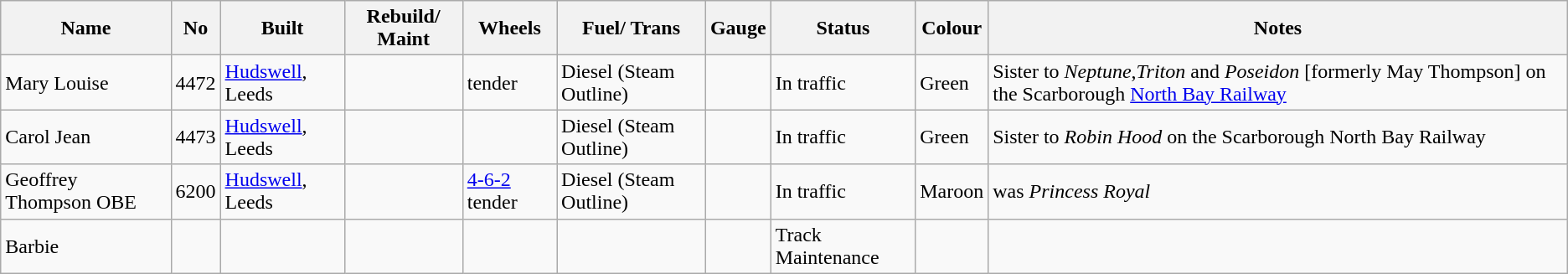<table class="wikitable">
<tr>
<th>Name</th>
<th>No</th>
<th>Built</th>
<th>Rebuild/ Maint</th>
<th>Wheels</th>
<th>Fuel/ Trans</th>
<th>Gauge</th>
<th>Status</th>
<th>Colour</th>
<th>Notes</th>
</tr>
<tr>
<td>Mary Louise</td>
<td>4472</td>
<td><a href='#'>Hudswell</a>, Leeds</td>
<td></td>
<td> tender</td>
<td>Diesel (Steam Outline)</td>
<td></td>
<td>In traffic</td>
<td>Green</td>
<td>Sister to <em>Neptune</em>,<em>Triton</em> and <em>Poseidon</em> [formerly May Thompson] on the Scarborough <a href='#'>North Bay Railway</a></td>
</tr>
<tr>
<td>Carol Jean</td>
<td>4473</td>
<td><a href='#'>Hudswell</a>, Leeds</td>
<td></td>
<td></td>
<td>Diesel (Steam Outline)</td>
<td></td>
<td>In traffic</td>
<td>Green</td>
<td>Sister to <em>Robin Hood</em> on the Scarborough North Bay Railway</td>
</tr>
<tr>
<td>Geoffrey Thompson OBE</td>
<td>6200</td>
<td><a href='#'>Hudswell</a>, Leeds</td>
<td></td>
<td><a href='#'>4-6-2</a> tender</td>
<td>Diesel (Steam Outline)</td>
<td></td>
<td>In traffic</td>
<td>Maroon</td>
<td>was <em>Princess Royal</em></td>
</tr>
<tr>
<td>Barbie</td>
<td></td>
<td></td>
<td></td>
<td></td>
<td></td>
<td></td>
<td>Track Maintenance</td>
<td></td>
<td></td>
</tr>
</table>
